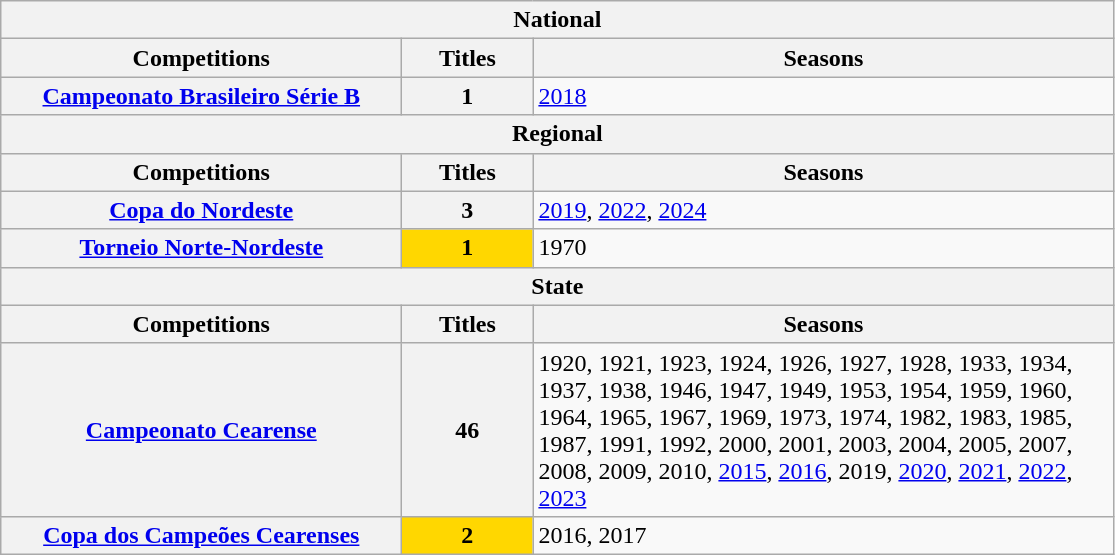<table class="wikitable">
<tr>
<th colspan="3">National</th>
</tr>
<tr>
<th style="width:260px">Competitions</th>
<th style="width:80px">Titles</th>
<th style="width:380px">Seasons</th>
</tr>
<tr>
<th style="text-align:center"><a href='#'>Campeonato Brasileiro Série B</a></th>
<th style="text-align:center"><strong>1</strong></th>
<td align="left"><a href='#'>2018</a></td>
</tr>
<tr>
<th colspan="3">Regional</th>
</tr>
<tr>
<th>Competitions</th>
<th>Titles</th>
<th>Seasons</th>
</tr>
<tr>
<th><a href='#'>Copa do Nordeste</a></th>
<th style="text-align:center"><strong>3</strong></th>
<td align="left"><a href='#'>2019</a>, <a href='#'>2022</a>, <a href='#'>2024</a></td>
</tr>
<tr>
<th><a href='#'>Torneio Norte-Nordeste</a></th>
<td bgcolor="gold" style="text-align:center"><strong>1</strong></td>
<td align="left">1970</td>
</tr>
<tr>
<th colspan="3">State</th>
</tr>
<tr>
<th>Competitions</th>
<th>Titles</th>
<th>Seasons</th>
</tr>
<tr>
<th style="text-align:center"><a href='#'>Campeonato Cearense</a></th>
<th style="text-align:center"><strong>46</strong></th>
<td align="left">1920, 1921, 1923, 1924, 1926, 1927, 1928, 1933, 1934, 1937, 1938, 1946, 1947, 1949, 1953, 1954, 1959, 1960, 1964, 1965, 1967, 1969, 1973, 1974, 1982, 1983, 1985, 1987, 1991, 1992, 2000, 2001, 2003, 2004, 2005, 2007, 2008, 2009, 2010, <a href='#'>2015</a>, <a href='#'>2016</a>, 2019, <a href='#'>2020</a>, <a href='#'>2021</a>, <a href='#'>2022</a>, <a href='#'>2023</a></td>
</tr>
<tr>
<th><a href='#'>Copa dos Campeões Cearenses</a></th>
<td bgcolor="gold" style="text-align:center"><strong>2</strong></td>
<td align="left">2016, 2017</td>
</tr>
</table>
